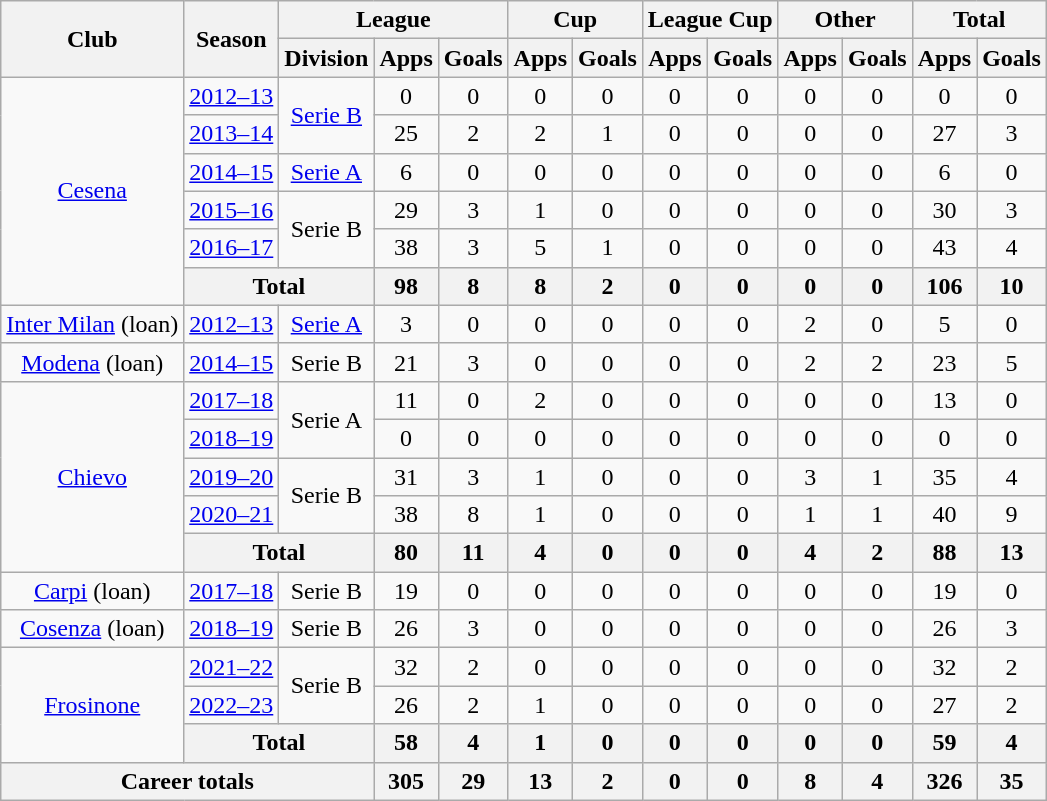<table class="wikitable" style="text-align:center">
<tr>
<th rowspan="2">Club</th>
<th rowspan="2">Season</th>
<th colspan="3">League</th>
<th colspan="2">Cup</th>
<th colspan="2">League Cup</th>
<th colspan="2">Other</th>
<th colspan="2">Total</th>
</tr>
<tr>
<th>Division</th>
<th>Apps</th>
<th>Goals</th>
<th>Apps</th>
<th>Goals</th>
<th>Apps</th>
<th>Goals</th>
<th>Apps</th>
<th>Goals</th>
<th>Apps</th>
<th>Goals</th>
</tr>
<tr>
<td rowspan="6"><a href='#'>Cesena</a></td>
<td><a href='#'>2012–13</a></td>
<td rowspan="2"><a href='#'>Serie B</a></td>
<td>0</td>
<td>0</td>
<td>0</td>
<td>0</td>
<td>0</td>
<td>0</td>
<td>0</td>
<td>0</td>
<td>0</td>
<td>0</td>
</tr>
<tr>
<td><a href='#'>2013–14</a></td>
<td>25</td>
<td>2</td>
<td>2</td>
<td>1</td>
<td>0</td>
<td>0</td>
<td>0</td>
<td>0</td>
<td>27</td>
<td>3</td>
</tr>
<tr>
<td><a href='#'>2014–15</a></td>
<td><a href='#'>Serie A</a></td>
<td>6</td>
<td>0</td>
<td>0</td>
<td>0</td>
<td>0</td>
<td>0</td>
<td>0</td>
<td>0</td>
<td>6</td>
<td>0</td>
</tr>
<tr>
<td><a href='#'>2015–16</a></td>
<td rowspan="2">Serie B</td>
<td>29</td>
<td>3</td>
<td>1</td>
<td>0</td>
<td>0</td>
<td>0</td>
<td>0</td>
<td>0</td>
<td>30</td>
<td>3</td>
</tr>
<tr>
<td><a href='#'>2016–17</a></td>
<td>38</td>
<td>3</td>
<td>5</td>
<td>1</td>
<td>0</td>
<td>0</td>
<td>0</td>
<td>0</td>
<td>43</td>
<td>4</td>
</tr>
<tr>
<th colspan="2">Total</th>
<th>98</th>
<th>8</th>
<th>8</th>
<th>2</th>
<th>0</th>
<th>0</th>
<th>0</th>
<th>0</th>
<th>106</th>
<th>10</th>
</tr>
<tr>
<td><a href='#'>Inter Milan</a> (loan)</td>
<td><a href='#'>2012–13</a></td>
<td><a href='#'>Serie A</a></td>
<td>3</td>
<td>0</td>
<td>0</td>
<td>0</td>
<td>0</td>
<td>0</td>
<td>2</td>
<td>0</td>
<td>5</td>
<td>0</td>
</tr>
<tr>
<td><a href='#'>Modena</a> (loan)</td>
<td><a href='#'>2014–15</a></td>
<td>Serie B</td>
<td>21</td>
<td>3</td>
<td>0</td>
<td>0</td>
<td>0</td>
<td>0</td>
<td>2</td>
<td>2</td>
<td>23</td>
<td>5</td>
</tr>
<tr>
<td rowspan="5"><a href='#'>Chievo</a></td>
<td><a href='#'>2017–18</a></td>
<td rowspan="2">Serie A</td>
<td>11</td>
<td>0</td>
<td>2</td>
<td>0</td>
<td>0</td>
<td>0</td>
<td>0</td>
<td>0</td>
<td>13</td>
<td>0</td>
</tr>
<tr>
<td><a href='#'>2018–19</a></td>
<td>0</td>
<td>0</td>
<td>0</td>
<td>0</td>
<td>0</td>
<td>0</td>
<td>0</td>
<td>0</td>
<td>0</td>
<td>0</td>
</tr>
<tr>
<td><a href='#'>2019–20</a></td>
<td rowspan="2">Serie B</td>
<td>31</td>
<td>3</td>
<td>1</td>
<td>0</td>
<td>0</td>
<td>0</td>
<td>3</td>
<td>1</td>
<td>35</td>
<td>4</td>
</tr>
<tr>
<td><a href='#'>2020–21</a></td>
<td>38</td>
<td>8</td>
<td>1</td>
<td>0</td>
<td>0</td>
<td>0</td>
<td>1</td>
<td>1</td>
<td>40</td>
<td>9</td>
</tr>
<tr>
<th colspan="2">Total</th>
<th>80</th>
<th>11</th>
<th>4</th>
<th>0</th>
<th>0</th>
<th>0</th>
<th>4</th>
<th>2</th>
<th>88</th>
<th>13</th>
</tr>
<tr>
<td><a href='#'>Carpi</a> (loan)</td>
<td><a href='#'>2017–18</a></td>
<td>Serie B</td>
<td>19</td>
<td>0</td>
<td>0</td>
<td>0</td>
<td>0</td>
<td>0</td>
<td>0</td>
<td>0</td>
<td>19</td>
<td>0</td>
</tr>
<tr>
<td><a href='#'>Cosenza</a> (loan)</td>
<td><a href='#'>2018–19</a></td>
<td>Serie B</td>
<td>26</td>
<td>3</td>
<td>0</td>
<td>0</td>
<td>0</td>
<td>0</td>
<td>0</td>
<td>0</td>
<td>26</td>
<td>3</td>
</tr>
<tr>
<td rowspan="3"><a href='#'>Frosinone</a></td>
<td><a href='#'>2021–22</a></td>
<td rowspan="2">Serie B</td>
<td>32</td>
<td>2</td>
<td>0</td>
<td>0</td>
<td>0</td>
<td>0</td>
<td>0</td>
<td>0</td>
<td>32</td>
<td>2</td>
</tr>
<tr>
<td><a href='#'>2022–23</a></td>
<td>26</td>
<td>2</td>
<td>1</td>
<td>0</td>
<td>0</td>
<td>0</td>
<td>0</td>
<td>0</td>
<td>27</td>
<td>2</td>
</tr>
<tr>
<th colspan=2>Total</th>
<th>58</th>
<th>4</th>
<th>1</th>
<th>0</th>
<th>0</th>
<th>0</th>
<th>0</th>
<th>0</th>
<th>59</th>
<th>4</th>
</tr>
<tr>
<th colspan=3>Career totals</th>
<th>305</th>
<th>29</th>
<th>13</th>
<th>2</th>
<th>0</th>
<th>0</th>
<th>8</th>
<th>4</th>
<th>326</th>
<th>35</th>
</tr>
</table>
